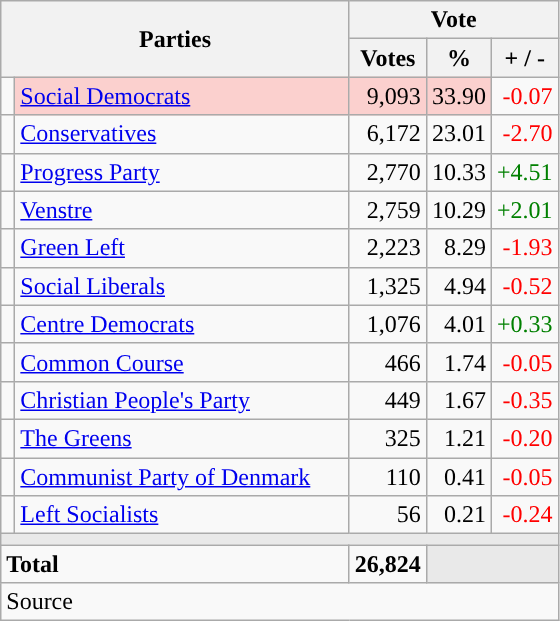<table class="wikitable" style="text-align:right;">
<tr>
<th style="text-align:centre;" rowspan="2" colspan="2" width="225">Parties</th>
<th colspan="3">Vote</th>
</tr>
<tr>
<th width="15">Votes</th>
<th width="15">%</th>
<th width="15">+ / -</th>
</tr>
<tr>
<td width="2" style="color:inherit;background:"></td>
<td bgcolor=#fbd0ce  align="left"><a href='#'>Social Democrats</a></td>
<td bgcolor=#fbd0ce>9,093</td>
<td bgcolor=#fbd0ce>33.90</td>
<td style=color:red;>-0.07</td>
</tr>
<tr>
<td width="2" style="color:inherit;background:"></td>
<td align="left"><a href='#'>Conservatives</a></td>
<td>6,172</td>
<td>23.01</td>
<td style=color:red;>-2.70</td>
</tr>
<tr>
<td width="2" style="color:inherit;background:"></td>
<td align="left"><a href='#'>Progress Party</a></td>
<td>2,770</td>
<td>10.33</td>
<td style=color:green;>+4.51</td>
</tr>
<tr>
<td width="2" style="color:inherit;background:"></td>
<td align="left"><a href='#'>Venstre</a></td>
<td>2,759</td>
<td>10.29</td>
<td style=color:green;>+2.01</td>
</tr>
<tr>
<td width="2" style="color:inherit;background:"></td>
<td align="left"><a href='#'>Green Left</a></td>
<td>2,223</td>
<td>8.29</td>
<td style=color:red;>-1.93</td>
</tr>
<tr>
<td width="2" style="color:inherit;background:"></td>
<td align="left"><a href='#'>Social Liberals</a></td>
<td>1,325</td>
<td>4.94</td>
<td style=color:red;>-0.52</td>
</tr>
<tr>
<td width="2" style="color:inherit;background:"></td>
<td align="left"><a href='#'>Centre Democrats</a></td>
<td>1,076</td>
<td>4.01</td>
<td style=color:green;>+0.33</td>
</tr>
<tr>
<td width="2" style="color:inherit;background:"></td>
<td align="left"><a href='#'>Common Course</a></td>
<td>466</td>
<td>1.74</td>
<td style=color:red;>-0.05</td>
</tr>
<tr>
<td width="2" style="color:inherit;background:"></td>
<td align="left"><a href='#'>Christian People's Party</a></td>
<td>449</td>
<td>1.67</td>
<td style=color:red;>-0.35</td>
</tr>
<tr>
<td width="2" style="color:inherit;background:"></td>
<td align="left"><a href='#'>The Greens</a></td>
<td>325</td>
<td>1.21</td>
<td style=color:red;>-0.20</td>
</tr>
<tr>
<td width="2" style="color:inherit;background:"></td>
<td align="left"><a href='#'>Communist Party of Denmark</a></td>
<td>110</td>
<td>0.41</td>
<td style=color:red;>-0.05</td>
</tr>
<tr>
<td width="2" style="color:inherit;background:"></td>
<td align="left"><a href='#'>Left Socialists</a></td>
<td>56</td>
<td>0.21</td>
<td style=color:red;>-0.24</td>
</tr>
<tr>
<td colspan="7" bgcolor="#E9E9E9"></td>
</tr>
<tr>
<td align="left" colspan="2"><strong>Total</strong></td>
<td><strong>26,824</strong></td>
<td bgcolor="#E9E9E9" colspan="2"></td>
</tr>
<tr>
<td align="left" colspan="6">Source</td>
</tr>
</table>
